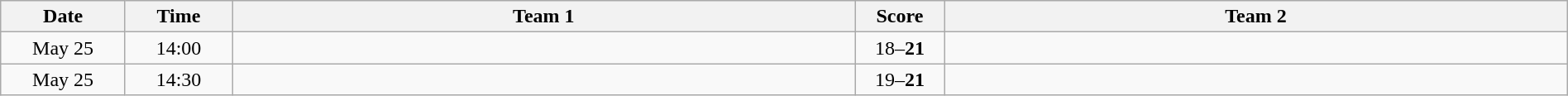<table class="wikitable" width="100%">
<tr>
<th style="width:7%">Date</th>
<th style="width:6%">Time</th>
<th style="width:35%">Team 1</th>
<th style="width:5%">Score</th>
<th style="width:35%">Team 2</th>
</tr>
<tr>
<td style="text-align:center">May 25</td>
<td style="text-align:center">14:00</td>
<td style="text-align:right"></td>
<td style="text-align:center">18–<strong>21</strong></td>
<td style="text-align:left"><strong></strong></td>
</tr>
<tr>
<td style="text-align:center">May 25</td>
<td style="text-align:center">14:30</td>
<td style="text-align:right"></td>
<td style="text-align:center">19–<strong>21</strong></td>
<td style="text-align:left"></td>
</tr>
</table>
